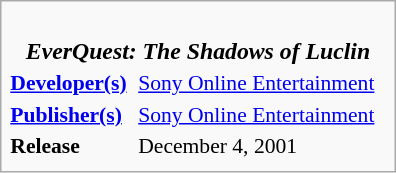<table class="infobox" style="float:right; width:264px; font-size:90%;">
<tr>
<td colspan=2 style="font-size:110%; text-align:center;"><br><strong><em>EverQuest: The Shadows of Luclin</em></strong><br></td>
</tr>
<tr>
<td><strong><a href='#'>Developer(s)</a></strong></td>
<td><a href='#'>Sony Online Entertainment</a></td>
</tr>
<tr>
<td><strong><a href='#'>Publisher(s)</a></strong></td>
<td><a href='#'>Sony Online Entertainment</a></td>
</tr>
<tr>
<td><strong>Release</strong></td>
<td>December 4, 2001</td>
</tr>
<tr>
</tr>
</table>
